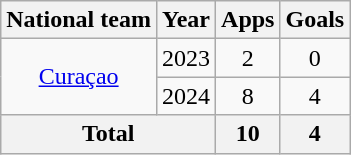<table class="wikitable" style="text-align:center">
<tr>
<th>National team</th>
<th>Year</th>
<th>Apps</th>
<th>Goals</th>
</tr>
<tr>
<td rowspan=2><a href='#'>Curaçao</a></td>
<td>2023</td>
<td>2</td>
<td>0</td>
</tr>
<tr>
<td>2024</td>
<td>8</td>
<td>4</td>
</tr>
<tr>
<th colspan=2>Total</th>
<th>10</th>
<th>4</th>
</tr>
</table>
